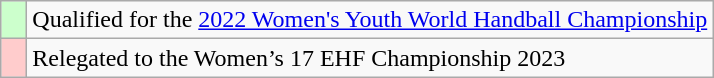<table class="wikitable">
<tr>
<td width=10px bgcolor="#ccffcc"></td>
<td>Qualified for the <a href='#'>2022 Women's Youth World Handball Championship</a></td>
</tr>
<tr>
<td width=10px bgcolor="#ffcccc"></td>
<td>Relegated to the Women’s 17 EHF Championship 2023</td>
</tr>
</table>
